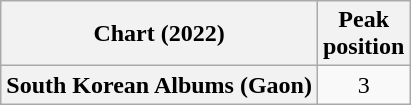<table class="wikitable plainrowheaders" style="text-align:center">
<tr>
<th scope="col">Chart (2022)</th>
<th scope="col">Peak<br>position</th>
</tr>
<tr>
<th scope="row">South Korean Albums (Gaon)</th>
<td>3</td>
</tr>
</table>
